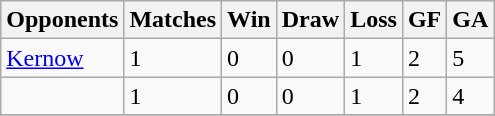<table class="wikitable sortable">
<tr>
<th>Opponents</th>
<th>Matches</th>
<th>Win</th>
<th>Draw</th>
<th>Loss</th>
<th>GF</th>
<th>GA</th>
</tr>
<tr>
<td> <a href='#'>Kernow</a></td>
<td>1</td>
<td>0</td>
<td>0</td>
<td>1</td>
<td>2</td>
<td>5</td>
</tr>
<tr>
<td></td>
<td>1</td>
<td>0</td>
<td>0</td>
<td>1</td>
<td>2</td>
<td>4</td>
</tr>
<tr>
</tr>
</table>
